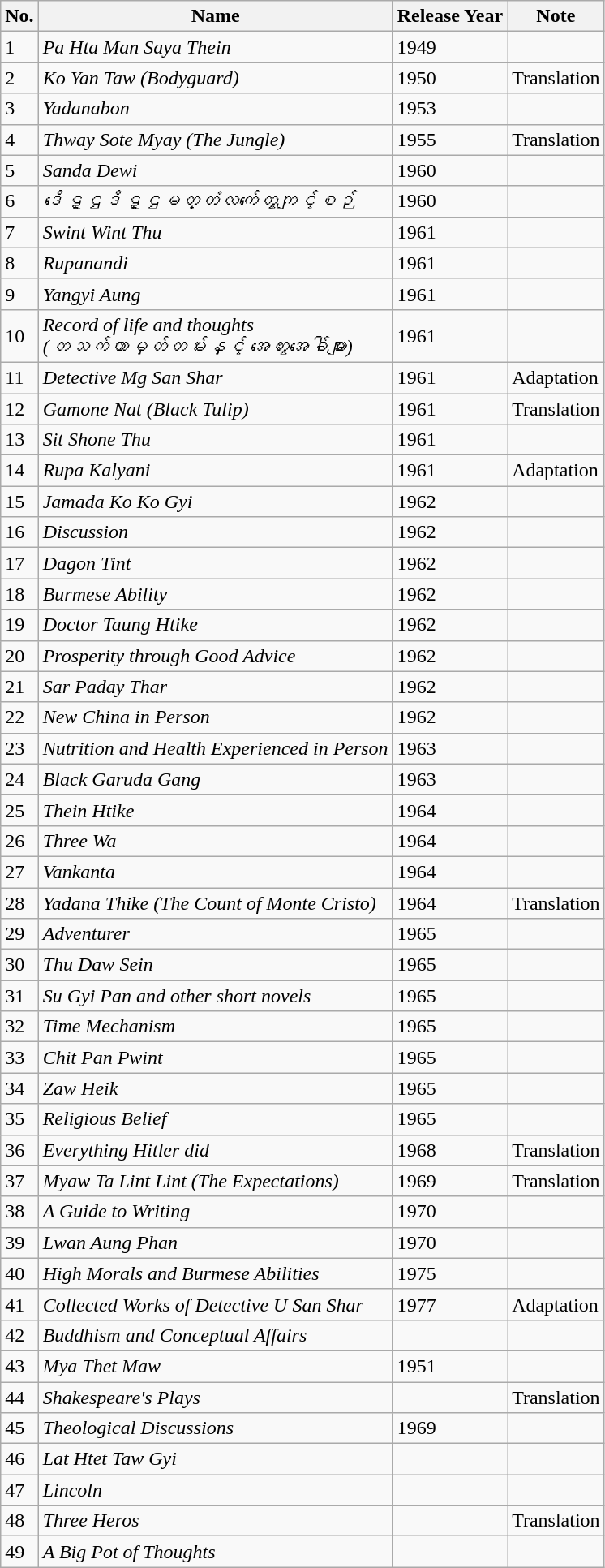<table class="wikitable">
<tr>
<th>No.</th>
<th>Name</th>
<th>Release Year</th>
<th>Note</th>
</tr>
<tr>
<td>1</td>
<td><em>Pa Hta Man Saya Thein</em></td>
<td>1949</td>
<td></td>
</tr>
<tr>
<td>2</td>
<td><em>Ko Yan Taw (Bodyguard)</em></td>
<td>1950</td>
<td>Translation</td>
</tr>
<tr>
<td>3</td>
<td><em>Yadanabon</em></td>
<td>1953</td>
<td></td>
</tr>
<tr>
<td>4</td>
<td><em>Thway Sote Myay (The Jungle)</em></td>
<td>1955</td>
<td>Translation</td>
</tr>
<tr>
<td>5</td>
<td><em>Sanda Dewi</em></td>
<td>1960</td>
<td></td>
</tr>
<tr>
<td>6</td>
<td><em>ဒိဋ္ဌေဒိဋ္ဌမတ္တံလက်တွေ့ကျင့်စဉ်</em></td>
<td>1960</td>
<td></td>
</tr>
<tr>
<td>7</td>
<td><em>Swint Wint Thu</em></td>
<td>1961</td>
<td></td>
</tr>
<tr>
<td>8</td>
<td><em>Rupanandi</em></td>
<td>1961</td>
<td></td>
</tr>
<tr>
<td>9</td>
<td><em>Yangyi Aung</em></td>
<td>1961</td>
<td></td>
</tr>
<tr>
<td>10</td>
<td><em>Record of life and thoughts</em><br><em>(တသက်တာမှတ်တမ်းနှင့် အတွေးအခေါ်များ)</em></td>
<td>1961</td>
<td></td>
</tr>
<tr>
<td>11</td>
<td><em>Detective Mg San Shar</em></td>
<td>1961</td>
<td>Adaptation</td>
</tr>
<tr>
<td>12</td>
<td><em>Gamone Nat (Black Tulip)</em></td>
<td>1961</td>
<td>Translation</td>
</tr>
<tr>
<td>13</td>
<td><em>Sit Shone Thu</em></td>
<td>1961</td>
<td></td>
</tr>
<tr>
<td>14</td>
<td><em>Rupa Kalyani</em></td>
<td>1961</td>
<td>Adaptation</td>
</tr>
<tr>
<td>15</td>
<td><em>Jamada Ko Ko Gyi</em></td>
<td>1962</td>
<td></td>
</tr>
<tr>
<td>16</td>
<td><em>Discussion</em></td>
<td>1962</td>
<td></td>
</tr>
<tr>
<td>17</td>
<td><em>Dagon Tint</em></td>
<td>1962</td>
<td></td>
</tr>
<tr>
<td>18</td>
<td><em>Burmese Ability</em></td>
<td>1962</td>
<td></td>
</tr>
<tr>
<td>19</td>
<td><em>Doctor Taung Htike</em></td>
<td>1962</td>
<td></td>
</tr>
<tr>
<td>20</td>
<td><em>Prosperity through Good Advice</em></td>
<td>1962</td>
<td></td>
</tr>
<tr>
<td>21</td>
<td><em>Sar Paday Thar</em></td>
<td>1962</td>
<td></td>
</tr>
<tr>
<td>22</td>
<td><em>New China in Person</em></td>
<td>1962</td>
<td></td>
</tr>
<tr>
<td>23</td>
<td><em>Nutrition and Health Experienced in Person</em></td>
<td>1963</td>
<td></td>
</tr>
<tr>
<td>24</td>
<td><em>Black Garuda Gang</em></td>
<td>1963</td>
<td></td>
</tr>
<tr>
<td>25</td>
<td><em>Thein Htike</em></td>
<td>1964</td>
<td></td>
</tr>
<tr>
<td>26</td>
<td><em>Three Wa</em></td>
<td>1964</td>
<td></td>
</tr>
<tr>
<td>27</td>
<td><em>Vankanta</em></td>
<td>1964</td>
<td></td>
</tr>
<tr>
<td>28</td>
<td><em>Yadana Thike (The Count of Monte Cristo)</em></td>
<td>1964</td>
<td>Translation</td>
</tr>
<tr>
<td>29</td>
<td><em>Adventurer</em></td>
<td>1965</td>
<td></td>
</tr>
<tr>
<td>30</td>
<td><em>Thu Daw Sein</em></td>
<td>1965</td>
<td></td>
</tr>
<tr>
<td>31</td>
<td><em>Su Gyi Pan and other short novels</em></td>
<td>1965</td>
<td></td>
</tr>
<tr>
<td>32</td>
<td><em>Time Mechanism</em></td>
<td>1965</td>
<td></td>
</tr>
<tr>
<td>33</td>
<td><em>Chit Pan Pwint</em></td>
<td>1965</td>
<td></td>
</tr>
<tr>
<td>34</td>
<td><em>Zaw Heik</em></td>
<td>1965</td>
<td></td>
</tr>
<tr>
<td>35</td>
<td><em>Religious Belief</em></td>
<td>1965</td>
<td></td>
</tr>
<tr>
<td>36</td>
<td><em>Everything Hitler did</em></td>
<td>1968</td>
<td>Translation</td>
</tr>
<tr>
<td>37</td>
<td><em>Myaw Ta Lint Lint (The Expectations)</em></td>
<td>1969</td>
<td>Translation</td>
</tr>
<tr>
<td>38</td>
<td><em>A Guide to Writing</em></td>
<td>1970</td>
<td></td>
</tr>
<tr>
<td>39</td>
<td><em>Lwan Aung Phan</em></td>
<td>1970</td>
<td></td>
</tr>
<tr>
<td>40</td>
<td><em>High Morals and Burmese Abilities</em></td>
<td>1975</td>
<td></td>
</tr>
<tr>
<td>41</td>
<td><em>Collected Works of Detective U San Shar</em></td>
<td>1977</td>
<td>Adaptation</td>
</tr>
<tr>
<td>42</td>
<td><em>Buddhism and Conceptual Affairs</em></td>
<td></td>
<td></td>
</tr>
<tr>
<td>43</td>
<td><em>Mya Thet Maw</em></td>
<td>1951</td>
<td></td>
</tr>
<tr>
<td>44</td>
<td><em>Shakespeare's Plays</em></td>
<td></td>
<td>Translation</td>
</tr>
<tr>
<td>45</td>
<td><em>Theological Discussions</em></td>
<td>1969</td>
<td></td>
</tr>
<tr>
<td>46</td>
<td><em>Lat Htet Taw Gyi</em></td>
<td></td>
<td></td>
</tr>
<tr>
<td>47</td>
<td><em>Lincoln</em></td>
<td></td>
<td></td>
</tr>
<tr>
<td>48</td>
<td><em>Three Heros</em></td>
<td></td>
<td>Translation</td>
</tr>
<tr>
<td>49</td>
<td><em>A Big Pot of Thoughts</em></td>
<td></td>
<td></td>
</tr>
</table>
